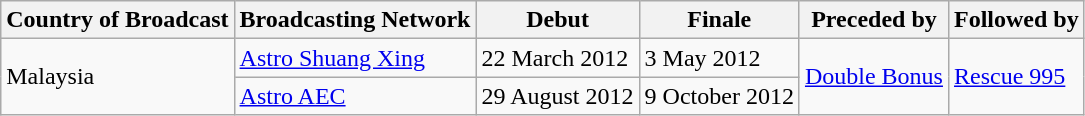<table class="wikitable">
<tr>
<th>Country of Broadcast</th>
<th>Broadcasting Network</th>
<th>Debut</th>
<th>Finale</th>
<th>Preceded by</th>
<th>Followed by</th>
</tr>
<tr>
<td rowspan=2>Malaysia</td>
<td><a href='#'>Astro Shuang Xing</a></td>
<td>22 March 2012</td>
<td>3 May 2012</td>
<td rowspan=2><a href='#'>Double Bonus</a></td>
<td rowspan=2><a href='#'>Rescue 995</a></td>
</tr>
<tr>
<td><a href='#'>Astro AEC</a></td>
<td>29 August 2012</td>
<td>9 October 2012</td>
</tr>
</table>
